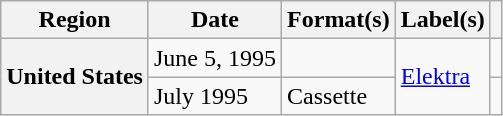<table class="wikitable plainrowheaders">
<tr>
<th scope="col">Region</th>
<th scope="col">Date</th>
<th scope="col">Format(s)</th>
<th scope="col">Label(s)</th>
<th scope="col"></th>
</tr>
<tr>
<th scope="row" rowspan="2">United States</th>
<td>June 5, 1995</td>
<td></td>
<td rowspan="2"><a href='#'>Elektra</a></td>
<td></td>
</tr>
<tr>
<td>July 1995</td>
<td>Cassette</td>
<td></td>
</tr>
</table>
